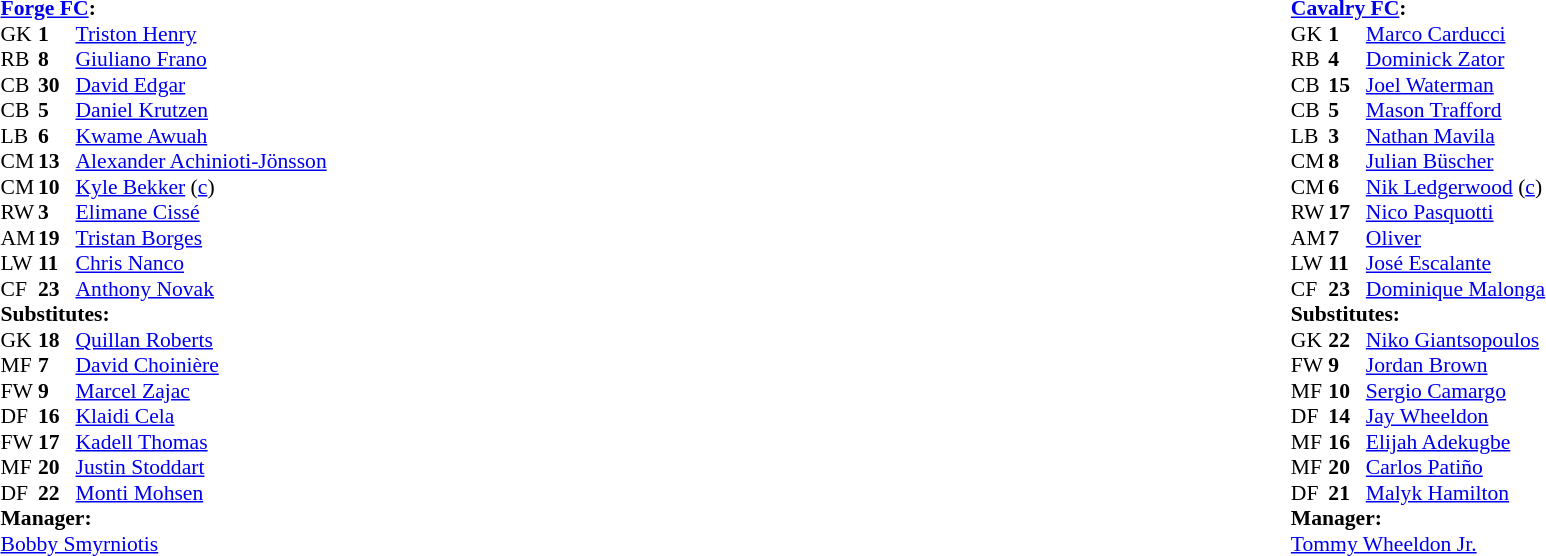<table style="width:100%;">
<tr>
<td style="vertical-align:top; width:40%;"><br><table style="font-size: 90%" cellspacing="0" cellpadding="0">
<tr>
<td colspan="4"><strong><a href='#'>Forge FC</a>:</strong></td>
</tr>
<tr>
<th width=25></th>
<th width=25></th>
</tr>
<tr>
<td>GK</td>
<td><strong>1</strong></td>
<td> <a href='#'>Triston Henry</a></td>
</tr>
<tr>
<td>RB</td>
<td><strong>8</strong></td>
<td> <a href='#'>Giuliano Frano</a></td>
</tr>
<tr>
<td>CB</td>
<td><strong>30</strong></td>
<td> <a href='#'>David Edgar</a></td>
</tr>
<tr>
<td>CB</td>
<td><strong>5</strong></td>
<td> <a href='#'>Daniel Krutzen</a></td>
</tr>
<tr>
<td>LB</td>
<td><strong>6</strong></td>
<td> <a href='#'>Kwame Awuah</a></td>
<td></td>
</tr>
<tr>
<td>CM</td>
<td><strong>13</strong></td>
<td> <a href='#'>Alexander Achinioti-Jönsson</a></td>
</tr>
<tr>
<td>CM</td>
<td><strong>10</strong></td>
<td> <a href='#'>Kyle Bekker</a> (<a href='#'>c</a>)</td>
</tr>
<tr>
<td>RW</td>
<td><strong>3</strong></td>
<td> <a href='#'>Elimane Cissé</a></td>
<td></td>
<td></td>
</tr>
<tr>
<td>AM</td>
<td><strong>19</strong></td>
<td> <a href='#'>Tristan Borges</a></td>
<td></td>
</tr>
<tr>
<td>LW</td>
<td><strong>11</strong></td>
<td> <a href='#'>Chris Nanco</a></td>
<td></td>
<td></td>
</tr>
<tr>
<td>CF</td>
<td><strong>23</strong></td>
<td> <a href='#'>Anthony Novak</a></td>
<td></td>
<td></td>
</tr>
<tr>
<td colspan="3"><strong>Substitutes:</strong></td>
</tr>
<tr>
<td>GK</td>
<td><strong>18</strong></td>
<td> <a href='#'>Quillan Roberts</a></td>
</tr>
<tr>
<td>MF</td>
<td><strong>7</strong></td>
<td> <a href='#'>David Choinière</a></td>
<td></td>
<td></td>
</tr>
<tr>
<td>FW</td>
<td><strong>9</strong></td>
<td> <a href='#'>Marcel Zajac</a></td>
<td></td>
<td></td>
</tr>
<tr>
<td>DF</td>
<td><strong>16</strong></td>
<td> <a href='#'>Klaidi Cela</a></td>
</tr>
<tr>
<td>FW</td>
<td><strong>17</strong></td>
<td> <a href='#'>Kadell Thomas</a></td>
<td></td>
<td></td>
</tr>
<tr>
<td>MF</td>
<td><strong>20</strong></td>
<td> <a href='#'>Justin Stoddart</a></td>
</tr>
<tr>
<td>DF</td>
<td><strong>22</strong></td>
<td> <a href='#'>Monti Mohsen</a></td>
</tr>
<tr>
<td colspan=3><strong>Manager:</strong><br> <a href='#'>Bobby Smyrniotis</a></td>
</tr>
<tr>
<td colspan=4></td>
</tr>
</table>
</td>
<td valign="top"></td>
<td valign="top" width="50%"><br><table cellspacing="0" cellpadding="0" style="font-size:90%; margin:auto;">
<tr>
<td colspan="4"><strong><a href='#'>Cavalry FC</a>:</strong></td>
</tr>
<tr>
<th width=25></th>
<th width=25></th>
</tr>
<tr>
<td>GK</td>
<td><strong>1</strong></td>
<td> <a href='#'>Marco Carducci</a></td>
</tr>
<tr>
<td>RB</td>
<td><strong>4</strong></td>
<td> <a href='#'>Dominick Zator</a></td>
</tr>
<tr>
<td>CB</td>
<td><strong>15</strong></td>
<td> <a href='#'>Joel Waterman</a></td>
<td></td>
</tr>
<tr>
<td>CB</td>
<td><strong>5</strong></td>
<td> <a href='#'>Mason Trafford</a></td>
<td></td>
</tr>
<tr>
<td>LB</td>
<td><strong>3</strong></td>
<td> <a href='#'>Nathan Mavila</a></td>
</tr>
<tr>
<td>CM</td>
<td><strong>8</strong></td>
<td> <a href='#'>Julian Büscher</a></td>
<td></td>
<td></td>
</tr>
<tr>
<td>CM</td>
<td><strong>6</strong></td>
<td> <a href='#'>Nik Ledgerwood</a> (<a href='#'>c</a>)</td>
<td></td>
</tr>
<tr>
<td>RW</td>
<td><strong>17</strong></td>
<td> <a href='#'>Nico Pasquotti</a></td>
</tr>
<tr>
<td>AM</td>
<td><strong>7</strong></td>
<td> <a href='#'>Oliver</a></td>
<td></td>
<td></td>
</tr>
<tr>
<td>LW</td>
<td><strong>11</strong></td>
<td> <a href='#'>José Escalante</a></td>
</tr>
<tr>
<td>CF</td>
<td><strong>23</strong></td>
<td> <a href='#'>Dominique Malonga</a></td>
<td></td>
<td></td>
</tr>
<tr>
<td colspan="3"><strong>Substitutes:</strong></td>
</tr>
<tr>
<td>GK</td>
<td><strong>22</strong></td>
<td> <a href='#'>Niko Giantsopoulos</a></td>
</tr>
<tr>
<td>FW</td>
<td><strong>9</strong></td>
<td> <a href='#'>Jordan Brown</a></td>
<td></td>
<td></td>
</tr>
<tr>
<td>MF</td>
<td><strong>10</strong></td>
<td> <a href='#'>Sergio Camargo</a></td>
<td></td>
<td></td>
</tr>
<tr>
<td>DF</td>
<td><strong>14</strong></td>
<td> <a href='#'>Jay Wheeldon</a></td>
<td></td>
<td></td>
</tr>
<tr>
<td>MF</td>
<td><strong>16</strong></td>
<td> <a href='#'>Elijah Adekugbe</a></td>
</tr>
<tr>
<td>MF</td>
<td><strong>20</strong></td>
<td> <a href='#'>Carlos Patiño</a></td>
</tr>
<tr>
<td>DF</td>
<td><strong>21</strong></td>
<td> <a href='#'>Malyk Hamilton</a></td>
</tr>
<tr>
<td colspan=3><strong>Manager:</strong><br> <a href='#'>Tommy Wheeldon Jr.</a></td>
</tr>
<tr>
<td colspan=4></td>
</tr>
</table>
</td>
</tr>
</table>
